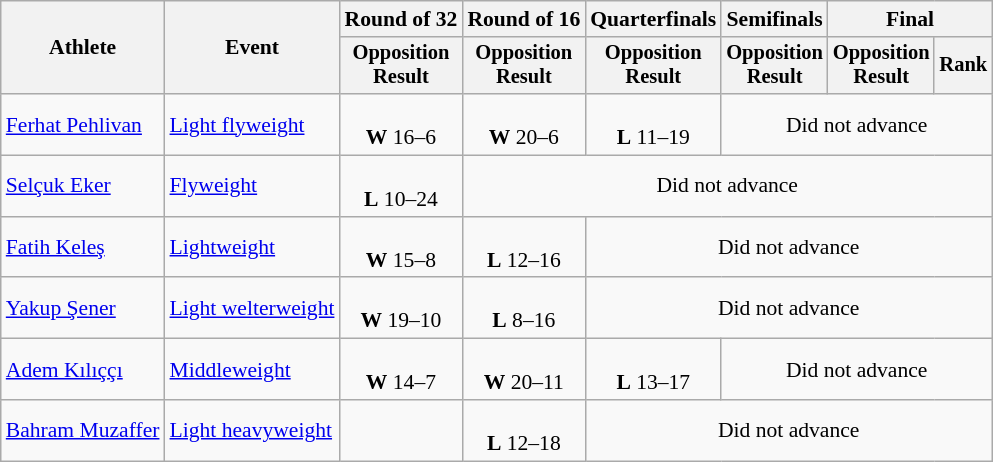<table class="wikitable" style="font-size:90%">
<tr>
<th rowspan="2">Athlete</th>
<th rowspan="2">Event</th>
<th>Round of 32</th>
<th>Round of 16</th>
<th>Quarterfinals</th>
<th>Semifinals</th>
<th colspan=2>Final</th>
</tr>
<tr style="font-size:95%">
<th>Opposition<br>Result</th>
<th>Opposition<br>Result</th>
<th>Opposition<br>Result</th>
<th>Opposition<br>Result</th>
<th>Opposition<br>Result</th>
<th>Rank</th>
</tr>
<tr align=center>
<td align=left><a href='#'>Ferhat Pehlivan</a></td>
<td align=left><a href='#'>Light flyweight</a></td>
<td><br><strong>W</strong> 16–6</td>
<td><br><strong>W</strong> 20–6</td>
<td><br><strong>L</strong> 11–19</td>
<td colspan=3>Did not advance</td>
</tr>
<tr align=center>
<td align=left><a href='#'>Selçuk Eker</a></td>
<td align=left><a href='#'>Flyweight</a></td>
<td><br><strong>L</strong> 10–24</td>
<td colspan=5>Did not advance</td>
</tr>
<tr align=center>
<td align=left><a href='#'>Fatih Keleş</a></td>
<td align=left><a href='#'>Lightweight</a></td>
<td><br><strong>W</strong> 15–8</td>
<td><br><strong>L</strong> 12–16</td>
<td colspan=4>Did not advance</td>
</tr>
<tr align=center>
<td align=left><a href='#'>Yakup Şener</a></td>
<td align=left><a href='#'>Light welterweight</a></td>
<td><br><strong>W</strong> 19–10</td>
<td><br><strong>L</strong> 8–16</td>
<td colspan=4>Did not advance</td>
</tr>
<tr align=center>
<td align=left><a href='#'>Adem Kılıççı</a></td>
<td align=left><a href='#'>Middleweight</a></td>
<td><br><strong>W</strong> 14–7</td>
<td><br><strong>W</strong> 20–11</td>
<td><br><strong>L</strong> 13–17</td>
<td colspan=3>Did not advance</td>
</tr>
<tr align=center>
<td align=left><a href='#'>Bahram Muzaffer</a></td>
<td align=left><a href='#'>Light heavyweight</a></td>
<td></td>
<td><br><strong>L</strong> 12–18</td>
<td colspan=4>Did not advance</td>
</tr>
</table>
